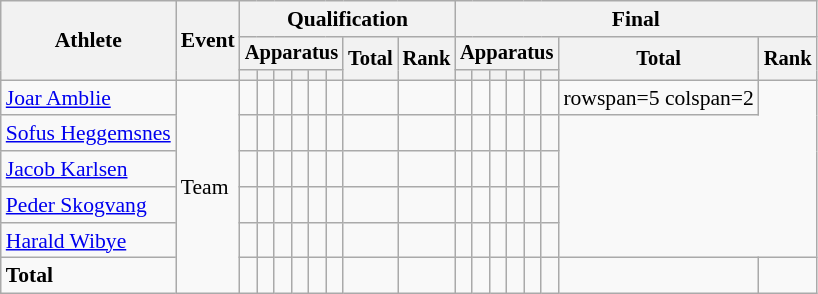<table class="wikitable" style="font-size:90%">
<tr>
<th rowspan=3>Athlete</th>
<th rowspan=3>Event</th>
<th colspan =8>Qualification</th>
<th colspan =8>Final</th>
</tr>
<tr style="font-size:95%">
<th colspan=6>Apparatus</th>
<th rowspan=2>Total</th>
<th rowspan=2>Rank</th>
<th colspan=6>Apparatus</th>
<th rowspan=2>Total</th>
<th rowspan=2>Rank</th>
</tr>
<tr style="font-size:95%">
<th></th>
<th></th>
<th></th>
<th></th>
<th></th>
<th></th>
<th></th>
<th></th>
<th></th>
<th></th>
<th></th>
<th></th>
</tr>
<tr align=center>
<td align=left><a href='#'>Joar Amblie</a></td>
<td align=left rowspan=6>Team</td>
<td></td>
<td></td>
<td></td>
<td></td>
<td></td>
<td></td>
<td></td>
<td></td>
<td></td>
<td></td>
<td></td>
<td></td>
<td></td>
<td></td>
<td>rowspan=5 colspan=2</td>
</tr>
<tr align=center>
<td align=left><a href='#'>Sofus Heggemsnes</a></td>
<td></td>
<td></td>
<td></td>
<td></td>
<td></td>
<td></td>
<td></td>
<td></td>
<td></td>
<td></td>
<td></td>
<td></td>
<td></td>
<td></td>
</tr>
<tr align=center>
<td align=left><a href='#'>Jacob Karlsen</a></td>
<td></td>
<td></td>
<td></td>
<td></td>
<td></td>
<td></td>
<td></td>
<td></td>
<td></td>
<td></td>
<td></td>
<td></td>
<td></td>
<td></td>
</tr>
<tr align=center>
<td align=left><a href='#'>Peder Skogvang</a></td>
<td></td>
<td></td>
<td></td>
<td></td>
<td></td>
<td></td>
<td></td>
<td></td>
<td></td>
<td></td>
<td></td>
<td></td>
<td></td>
<td></td>
</tr>
<tr align=center>
<td align=left><a href='#'>Harald Wibye</a></td>
<td></td>
<td></td>
<td></td>
<td></td>
<td></td>
<td></td>
<td></td>
<td></td>
<td></td>
<td></td>
<td></td>
<td></td>
<td></td>
<td></td>
</tr>
<tr align=center>
<td align=left><strong>Total</strong></td>
<td></td>
<td></td>
<td></td>
<td></td>
<td></td>
<td></td>
<td></td>
<td></td>
<td></td>
<td></td>
<td></td>
<td></td>
<td></td>
<td></td>
<td></td>
<td></td>
</tr>
</table>
